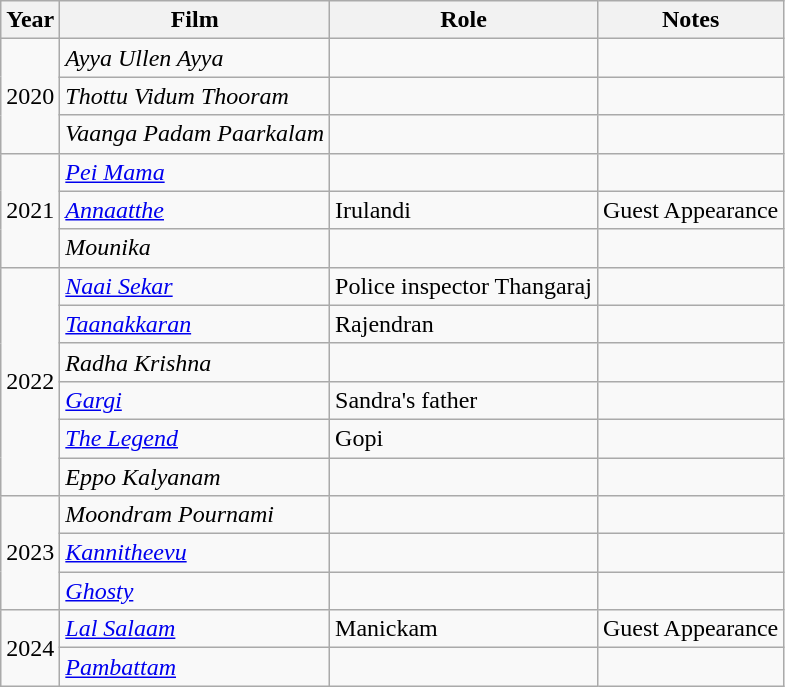<table class="wikitable sortable">
<tr>
<th scope="col">Year</th>
<th scope="col">Film</th>
<th scope="col">Role</th>
<th scope="col" class="unsortable">Notes</th>
</tr>
<tr>
<td rowspan='3'>2020</td>
<td><em>Ayya Ullen Ayya</em></td>
<td></td>
<td></td>
</tr>
<tr>
<td><em>Thottu Vidum Thooram</em></td>
<td></td>
<td></td>
</tr>
<tr>
<td><em>Vaanga Padam Paarkalam</em></td>
<td></td>
<td></td>
</tr>
<tr>
<td rowspan='3'>2021</td>
<td><em><a href='#'>Pei Mama</a></em></td>
<td></td>
<td></td>
</tr>
<tr>
<td><em><a href='#'>Annaatthe</a></em></td>
<td>Irulandi</td>
<td>Guest Appearance</td>
</tr>
<tr>
<td><em>Mounika</em></td>
<td></td>
<td></td>
</tr>
<tr>
<td rowspan="6">2022</td>
<td><em><a href='#'>Naai Sekar</a></em></td>
<td>Police inspector Thangaraj</td>
<td></td>
</tr>
<tr>
<td><em><a href='#'>Taanakkaran</a></em></td>
<td>Rajendran</td>
<td></td>
</tr>
<tr>
<td><em>Radha Krishna</em></td>
<td></td>
<td></td>
</tr>
<tr>
<td><em><a href='#'>Gargi</a></em></td>
<td>Sandra's father</td>
<td></td>
</tr>
<tr>
<td><em><a href='#'>The Legend</a></em></td>
<td>Gopi</td>
<td></td>
</tr>
<tr>
<td><em>Eppo Kalyanam</em></td>
<td></td>
<td></td>
</tr>
<tr>
<td rowspan="3">2023</td>
<td><em>Moondram Pournami</em></td>
<td></td>
<td></td>
</tr>
<tr>
<td><em><a href='#'>Kannitheevu</a></em></td>
<td></td>
<td></td>
</tr>
<tr>
<td><em><a href='#'>Ghosty</a></em></td>
<td></td>
<td></td>
</tr>
<tr>
<td rowspan="2">2024</td>
<td><em><a href='#'>Lal Salaam</a></em></td>
<td>Manickam</td>
<td>Guest Appearance</td>
</tr>
<tr>
<td><em><a href='#'>Pambattam</a></em></td>
<td></td>
<td></td>
</tr>
</table>
